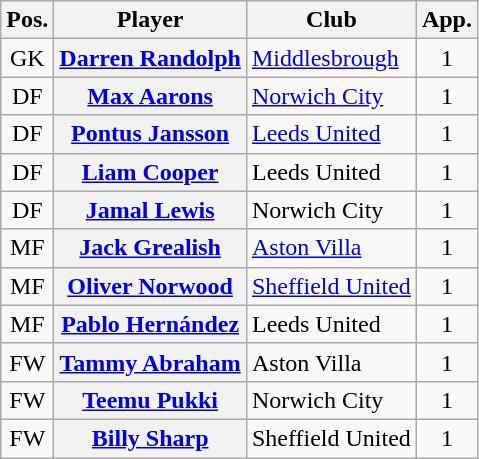<table class="wikitable plainrowheaders" style="text-align: left">
<tr>
<th scope=col>Pos.</th>
<th scope=col>Player</th>
<th scope=col>Club</th>
<th scope=col>App.</th>
</tr>
<tr>
<td style=text-align:center>GK</td>
<th scope=row><a href='#'>Darren Randolph</a></th>
<td><a href='#'>Middlesbrough</a></td>
<td style=text-align:center>1</td>
</tr>
<tr>
<td style=text-align:center>DF</td>
<th scope=row><a href='#'>Max Aarons</a></th>
<td><a href='#'>Norwich City</a></td>
<td style=text-align:center>1</td>
</tr>
<tr>
<td style=text-align:center>DF</td>
<th scope=row><a href='#'>Pontus Jansson</a></th>
<td><a href='#'>Leeds United</a></td>
<td style=text-align:center>1</td>
</tr>
<tr>
<td style=text-align:center>DF</td>
<th scope=row><a href='#'>Liam Cooper</a></th>
<td>Leeds United</td>
<td style=text-align:center>1</td>
</tr>
<tr>
<td style=text-align:center>DF</td>
<th scope=row><a href='#'>Jamal Lewis</a></th>
<td>Norwich City</td>
<td style=text-align:center>1</td>
</tr>
<tr>
<td style=text-align:center>MF</td>
<th scope=row><a href='#'>Jack Grealish</a></th>
<td><a href='#'>Aston Villa</a></td>
<td style=text-align:center>1</td>
</tr>
<tr>
<td style=text-align:center>MF</td>
<th scope=row><a href='#'>Oliver Norwood</a></th>
<td><a href='#'>Sheffield United</a></td>
<td style=text-align:center>1</td>
</tr>
<tr>
<td style=text-align:center>MF</td>
<th scope=row><a href='#'>Pablo Hernández</a></th>
<td>Leeds United</td>
<td style=text-align:center>1</td>
</tr>
<tr>
<td style=text-align:center>FW</td>
<th scope=row><a href='#'>Tammy Abraham</a></th>
<td>Aston Villa</td>
<td style=text-align:center>1</td>
</tr>
<tr>
<td style=text-align:center>FW</td>
<th scope=row><a href='#'>Teemu Pukki</a></th>
<td>Norwich City</td>
<td style=text-align:center>1</td>
</tr>
<tr>
<td style=text-align:center>FW</td>
<th scope=row><a href='#'>Billy Sharp</a></th>
<td>Sheffield United</td>
<td style=text-align:center>1</td>
</tr>
</table>
